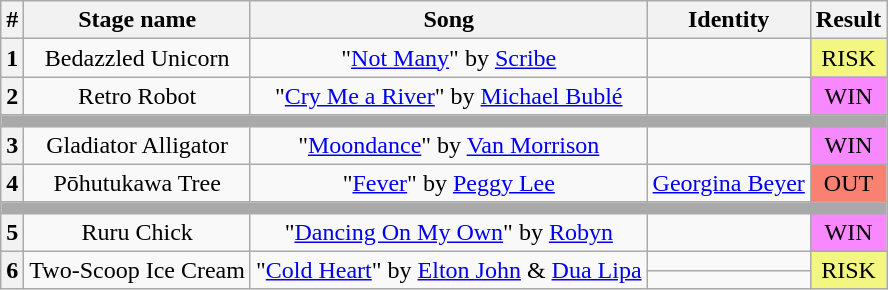<table class="wikitable plainrowheaders" style="text-align: center;">
<tr>
<th>#</th>
<th>Stage name</th>
<th>Song</th>
<th>Identity</th>
<th>Result</th>
</tr>
<tr>
<th>1</th>
<td>Bedazzled Unicorn</td>
<td>"<a href='#'>Not Many</a>" by <a href='#'>Scribe</a></td>
<td></td>
<td bgcolor=#F3F781>RISK</td>
</tr>
<tr>
<th>2</th>
<td>Retro Robot</td>
<td>"<a href='#'>Cry Me a River</a>" by <a href='#'>Michael Bublé</a></td>
<td></td>
<td bgcolor="#F888FD">WIN</td>
</tr>
<tr>
<td colspan="5" style="background:darkgray"></td>
</tr>
<tr>
<th>3</th>
<td>Gladiator Alligator</td>
<td>"<a href='#'>Moondance</a>" by <a href='#'>Van Morrison</a></td>
<td></td>
<td bgcolor="#F888FD">WIN</td>
</tr>
<tr>
<th>4</th>
<td>Pōhutukawa Tree</td>
<td>"<a href='#'>Fever</a>" by <a href='#'>Peggy Lee</a></td>
<td><a href='#'>Georgina Beyer</a></td>
<td bgcolor=salmon>OUT</td>
</tr>
<tr>
<td colspan="5" style="background:darkgray"></td>
</tr>
<tr>
<th>5</th>
<td>Ruru Chick</td>
<td>"<a href='#'>Dancing On My Own</a>" by <a href='#'>Robyn</a></td>
<td></td>
<td bgcolor="#F888FD">WIN</td>
</tr>
<tr>
<th rowspan=2>6</th>
<td rowspan=2>Two-Scoop Ice Cream</td>
<td rowspan=2>"<a href='#'>Cold Heart</a>" by <a href='#'>Elton John</a> & <a href='#'>Dua Lipa</a></td>
<td></td>
<td rowspan=2 bgcolor=#F3F781>RISK</td>
</tr>
<tr>
<td></td>
</tr>
</table>
